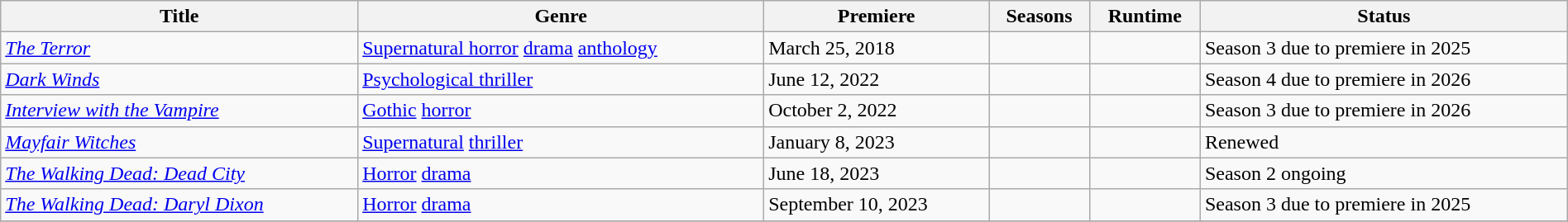<table class="wikitable sortable" style="width:100%;">
<tr>
<th>Title</th>
<th>Genre</th>
<th>Premiere</th>
<th>Seasons</th>
<th>Runtime</th>
<th>Status</th>
</tr>
<tr>
<td><em><a href='#'>The Terror</a></em></td>
<td><a href='#'>Supernatural horror</a> <a href='#'>drama</a> <a href='#'>anthology</a></td>
<td>March 25, 2018</td>
<td></td>
<td></td>
<td>Season 3 due to premiere in 2025</td>
</tr>
<tr>
<td><em><a href='#'>Dark Winds</a></em></td>
<td><a href='#'>Psychological thriller</a></td>
<td>June 12, 2022</td>
<td></td>
<td></td>
<td>Season 4 due to premiere in 2026</td>
</tr>
<tr>
<td><em><a href='#'>Interview with the Vampire</a></em></td>
<td><a href='#'>Gothic</a> <a href='#'>horror</a></td>
<td>October 2, 2022</td>
<td></td>
<td></td>
<td>Season 3 due to premiere in 2026</td>
</tr>
<tr>
<td><em><a href='#'>Mayfair Witches</a></em></td>
<td><a href='#'>Supernatural</a> <a href='#'>thriller</a></td>
<td>January 8, 2023</td>
<td></td>
<td></td>
<td>Renewed</td>
</tr>
<tr>
<td><em><a href='#'>The Walking Dead: Dead City</a></em></td>
<td><a href='#'>Horror</a> <a href='#'>drama</a></td>
<td>June 18, 2023</td>
<td></td>
<td></td>
<td>Season 2 ongoing</td>
</tr>
<tr>
<td><em><a href='#'>The Walking Dead: Daryl Dixon</a></em></td>
<td><a href='#'>Horror</a> <a href='#'>drama</a></td>
<td>September 10, 2023</td>
<td></td>
<td></td>
<td>Season 3 due to premiere in 2025</td>
</tr>
<tr>
</tr>
</table>
